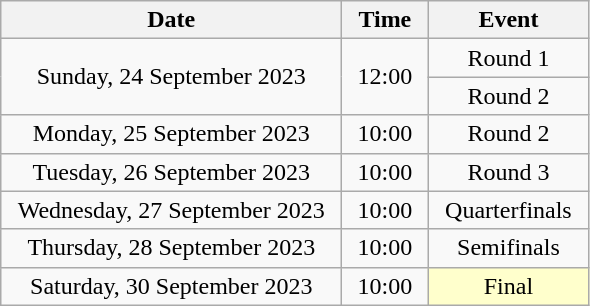<table class = "wikitable" style="text-align:center;">
<tr>
<th width=220>Date</th>
<th width=50>Time</th>
<th width=100>Event</th>
</tr>
<tr>
<td rowspan=2>Sunday, 24 September 2023</td>
<td rowspan=2>12:00</td>
<td>Round 1</td>
</tr>
<tr>
<td>Round 2</td>
</tr>
<tr>
<td>Monday, 25 September 2023</td>
<td>10:00</td>
<td>Round 2</td>
</tr>
<tr>
<td>Tuesday, 26 September 2023</td>
<td>10:00</td>
<td>Round 3</td>
</tr>
<tr>
<td>Wednesday, 27 September 2023</td>
<td>10:00</td>
<td>Quarterfinals</td>
</tr>
<tr>
<td>Thursday, 28 September 2023</td>
<td>10:00</td>
<td>Semifinals</td>
</tr>
<tr>
<td>Saturday, 30 September 2023</td>
<td>10:00</td>
<td bgcolor=ffffcc>Final</td>
</tr>
</table>
